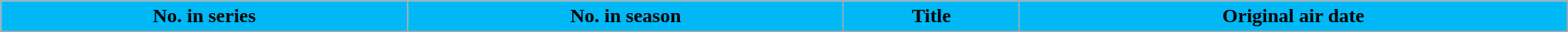<table class="wikitable plainrowheaders" style="width:100%; margin:auto; background:#fff;">
<tr>
<th ! style="background:#00b8f5; color:#000; text-align:center;">No. in series</th>
<th ! style="background:#00b8f5; color:#000; text-align:center;">No. in season</th>
<th ! style="background:#00b8f5; color:#000; text-align:center;">Title</th>
<th ! style="background:#00b8f5; color:#000; text-align:center;">Original air date<br>












</th>
</tr>
</table>
